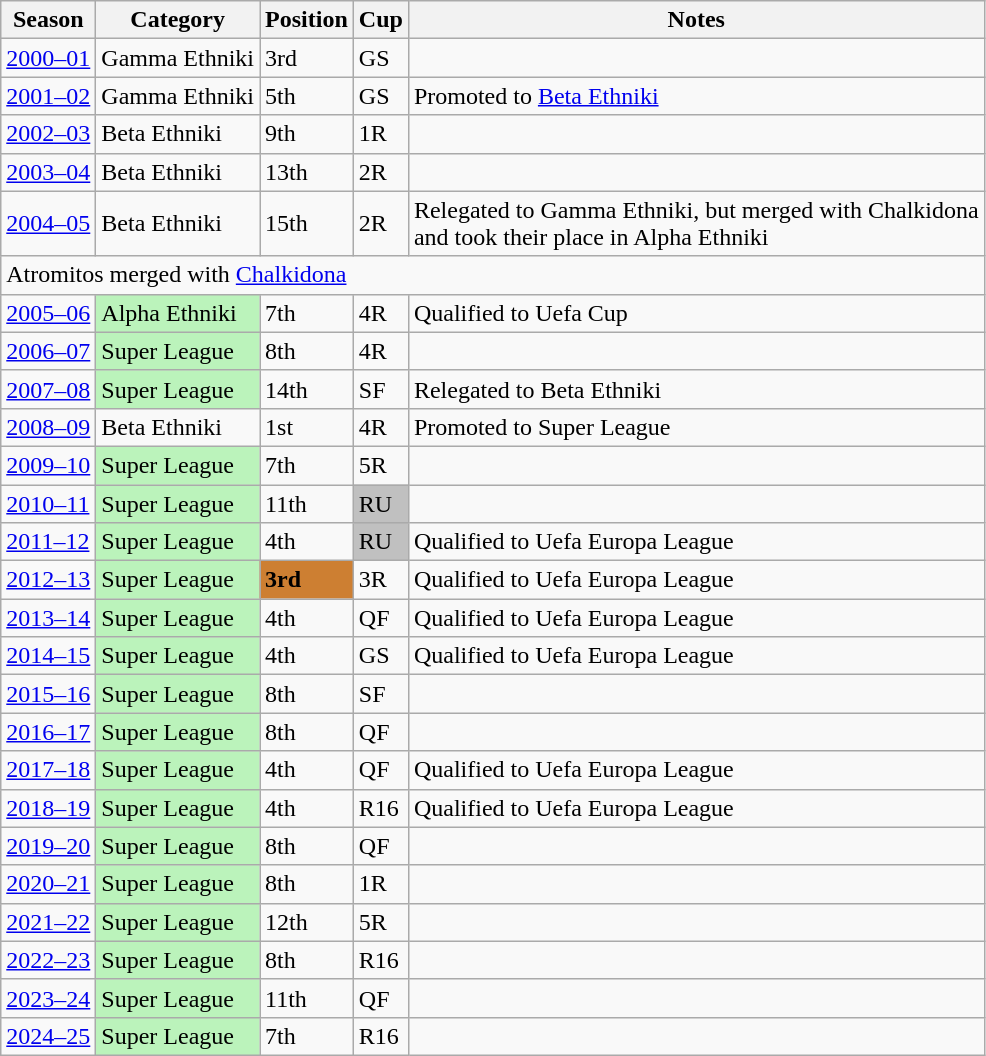<table class="wikitable">
<tr>
<th>Season</th>
<th>Category</th>
<th>Position</th>
<th>Cup</th>
<th>Notes</th>
</tr>
<tr>
<td><a href='#'>2000–01</a></td>
<td>Gamma Ethniki</td>
<td>3rd</td>
<td>GS</td>
<td></td>
</tr>
<tr>
<td><a href='#'>2001–02</a></td>
<td>Gamma Ethniki</td>
<td>5th</td>
<td>GS</td>
<td>Promoted to <a href='#'>Beta Ethniki</a></td>
</tr>
<tr>
<td><a href='#'>2002–03</a></td>
<td>Beta Ethniki</td>
<td>9th</td>
<td>1R</td>
<td></td>
</tr>
<tr>
<td><a href='#'>2003–04</a></td>
<td>Beta Ethniki</td>
<td>13th</td>
<td>2R</td>
<td></td>
</tr>
<tr>
<td><a href='#'>2004–05</a></td>
<td>Beta Ethniki</td>
<td>15th</td>
<td>2R</td>
<td>Relegated to Gamma Ethniki, but merged with Chalkidona<br>and took their place in Alpha Ethniki</td>
</tr>
<tr>
<td colspan="5">Atromitos merged with <a href='#'>Chalkidona</a></td>
</tr>
<tr>
<td><a href='#'>2005–06</a></td>
<td bgcolor=#BBF3BB>Alpha Ethniki</td>
<td>7th</td>
<td>4R</td>
<td>Qualified to Uefa Cup</td>
</tr>
<tr>
<td><a href='#'>2006–07</a></td>
<td bgcolor=#BBF3BB>Super League</td>
<td>8th</td>
<td>4R</td>
<td></td>
</tr>
<tr>
<td><a href='#'>2007–08</a></td>
<td bgcolor=#BBF3BB>Super League</td>
<td>14th</td>
<td>SF</td>
<td>Relegated to Beta Ethniki</td>
</tr>
<tr>
<td><a href='#'>2008–09</a></td>
<td>Beta Ethniki</td>
<td>1st</td>
<td>4R</td>
<td>Promoted to Super League</td>
</tr>
<tr>
<td><a href='#'>2009–10</a></td>
<td bgcolor=#BBF3BB>Super League</td>
<td>7th</td>
<td>5R</td>
<td></td>
</tr>
<tr>
<td><a href='#'>2010–11</a></td>
<td bgcolor=#BBF3BB>Super League</td>
<td>11th</td>
<td bgcolor=#C0C0C0>RU</td>
<td></td>
</tr>
<tr>
<td><a href='#'>2011–12</a></td>
<td bgcolor=#BBF3BB>Super League</td>
<td>4th</td>
<td bgcolor=#C0C0C0>RU</td>
<td>Qualified to Uefa Europa League</td>
</tr>
<tr>
<td><a href='#'>2012–13</a></td>
<td bgcolor=#BBF3BB>Super League</td>
<td bgcolor=#cd7f32><strong>3rd</strong></td>
<td>3R</td>
<td>Qualified to Uefa Europa League</td>
</tr>
<tr>
<td><a href='#'>2013–14</a></td>
<td bgcolor=#BBF3BB>Super League</td>
<td>4th</td>
<td>QF</td>
<td>Qualified to Uefa Europa League</td>
</tr>
<tr>
<td><a href='#'>2014–15</a></td>
<td bgcolor=#BBF3BB>Super League</td>
<td>4th</td>
<td>GS</td>
<td>Qualified to Uefa Europa League</td>
</tr>
<tr>
<td><a href='#'>2015–16</a></td>
<td bgcolor=#BBF3BB>Super League</td>
<td>8th</td>
<td>SF</td>
<td></td>
</tr>
<tr>
<td><a href='#'>2016–17</a></td>
<td bgcolor=#BBF3BB>Super League</td>
<td>8th</td>
<td>QF</td>
<td></td>
</tr>
<tr>
<td><a href='#'>2017–18</a></td>
<td bgcolor=#BBF3BB>Super League</td>
<td>4th</td>
<td>QF</td>
<td>Qualified to Uefa Europa League</td>
</tr>
<tr>
<td><a href='#'>2018–19</a></td>
<td bgcolor=#BBF3BB>Super League</td>
<td>4th</td>
<td>R16</td>
<td>Qualified to Uefa Europa League</td>
</tr>
<tr>
<td><a href='#'>2019–20</a></td>
<td bgcolor=#BBF3BB>Super League</td>
<td>8th</td>
<td>QF</td>
<td></td>
</tr>
<tr>
<td><a href='#'>2020–21</a></td>
<td bgcolor=#BBF3BB>Super League</td>
<td>8th</td>
<td>1R</td>
<td></td>
</tr>
<tr>
<td><a href='#'>2021–22</a></td>
<td bgcolor=#BBF3BB>Super League</td>
<td>12th</td>
<td>5R</td>
<td></td>
</tr>
<tr>
<td><a href='#'>2022–23</a></td>
<td bgcolor=#BBF3BB>Super League</td>
<td>8th</td>
<td>R16</td>
<td></td>
</tr>
<tr>
<td><a href='#'>2023–24</a></td>
<td bgcolor=#BBF3BB>Super League</td>
<td>11th</td>
<td>QF</td>
<td></td>
</tr>
<tr>
<td><a href='#'>2024–25</a></td>
<td bgcolor=#BBF3BB>Super League</td>
<td>7th</td>
<td>R16</td>
<td></td>
</tr>
</table>
